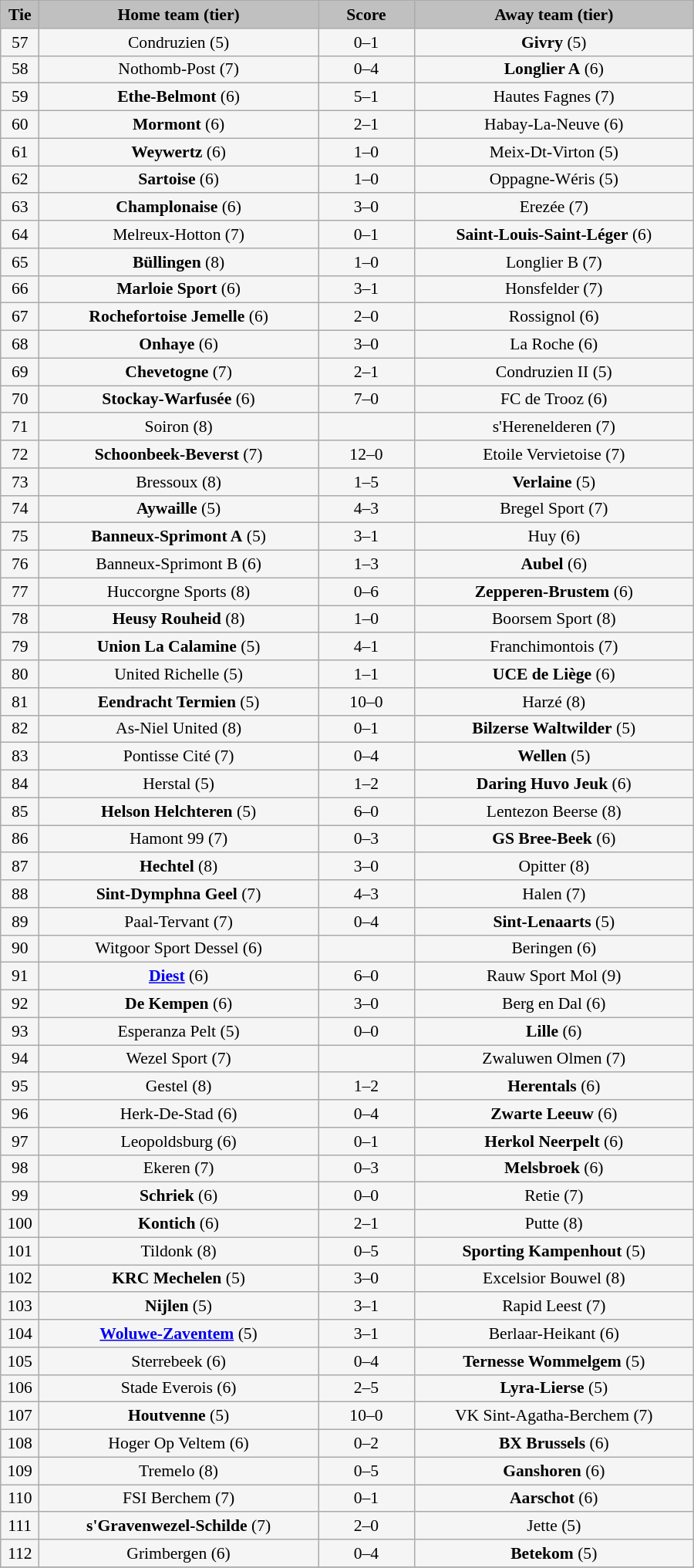<table class="wikitable" style="width: 600px; background:WhiteSmoke; text-align:center; font-size:90%">
<tr>
<td scope="col" style="width:  5.00%; background:silver;"><strong>Tie</strong></td>
<td scope="col" style="width: 36.25%; background:silver;"><strong>Home team (tier)</strong></td>
<td scope="col" style="width: 12.50%; background:silver;"><strong>Score</strong></td>
<td scope="col" style="width: 36.25%; background:silver;"><strong>Away team (tier)</strong></td>
</tr>
<tr>
<td>57</td>
<td>Condruzien (5)</td>
<td>0–1</td>
<td><strong>Givry</strong> (5)</td>
</tr>
<tr>
<td>58</td>
<td>Nothomb-Post (7)</td>
<td>0–4</td>
<td><strong>Longlier A</strong> (6)</td>
</tr>
<tr>
<td>59</td>
<td><strong>Ethe-Belmont</strong> (6)</td>
<td>5–1</td>
<td>Hautes Fagnes (7)</td>
</tr>
<tr>
<td>60</td>
<td><strong>Mormont</strong> (6)</td>
<td>2–1</td>
<td>Habay-La-Neuve (6)</td>
</tr>
<tr>
<td>61</td>
<td><strong>Weywertz</strong> (6)</td>
<td>1–0</td>
<td>Meix-Dt-Virton (5)</td>
</tr>
<tr>
<td>62</td>
<td><strong>Sartoise</strong> (6)</td>
<td>1–0</td>
<td>Oppagne-Wéris (5)</td>
</tr>
<tr>
<td>63</td>
<td><strong>Champlonaise</strong> (6)</td>
<td>3–0</td>
<td>Erezée (7)</td>
</tr>
<tr>
<td>64</td>
<td>Melreux-Hotton (7)</td>
<td>0–1</td>
<td><strong>Saint-Louis-Saint-Léger</strong> (6)</td>
</tr>
<tr>
<td>65</td>
<td><strong>Büllingen</strong> (8)</td>
<td>1–0</td>
<td>Longlier B (7)</td>
</tr>
<tr>
<td>66</td>
<td><strong>Marloie Sport</strong> (6)</td>
<td>3–1</td>
<td>Honsfelder (7)</td>
</tr>
<tr>
<td>67</td>
<td><strong>Rochefortoise Jemelle</strong> (6)</td>
<td>2–0</td>
<td>Rossignol (6)</td>
</tr>
<tr>
<td>68</td>
<td><strong>Onhaye</strong> (6)</td>
<td>3–0</td>
<td>La Roche (6)</td>
</tr>
<tr>
<td>69</td>
<td><strong>Chevetogne</strong> (7)</td>
<td>2–1</td>
<td>Condruzien II (5)</td>
</tr>
<tr>
<td>70</td>
<td><strong>Stockay-Warfusée</strong> (6)</td>
<td>7–0</td>
<td>FC de Trooz (6)</td>
</tr>
<tr>
<td>71</td>
<td>Soiron (8)</td>
<td></td>
<td>s'Herenelderen (7)</td>
</tr>
<tr>
<td>72</td>
<td><strong>Schoonbeek-Beverst</strong> (7)</td>
<td>12–0</td>
<td>Etoile Vervietoise (7)</td>
</tr>
<tr>
<td>73</td>
<td>Bressoux (8)</td>
<td>1–5</td>
<td><strong>Verlaine</strong> (5)</td>
</tr>
<tr>
<td>74</td>
<td><strong>Aywaille</strong> (5)</td>
<td>4–3</td>
<td>Bregel Sport (7)</td>
</tr>
<tr>
<td>75</td>
<td><strong>Banneux-Sprimont A</strong> (5)</td>
<td>3–1</td>
<td>Huy (6)</td>
</tr>
<tr>
<td>76</td>
<td>Banneux-Sprimont B (6)</td>
<td>1–3</td>
<td><strong>Aubel</strong> (6)</td>
</tr>
<tr>
<td>77</td>
<td>Huccorgne Sports (8)</td>
<td>0–6</td>
<td><strong>Zepperen-Brustem</strong> (6)</td>
</tr>
<tr>
<td>78</td>
<td><strong>Heusy Rouheid</strong> (8)</td>
<td>1–0</td>
<td>Boorsem Sport (8)</td>
</tr>
<tr>
<td>79</td>
<td><strong>Union La Calamine</strong> (5)</td>
<td>4–1</td>
<td>Franchimontois (7)</td>
</tr>
<tr>
<td>80</td>
<td>United Richelle (5)</td>
<td>1–1 </td>
<td><strong>UCE de Liège</strong> (6)</td>
</tr>
<tr>
<td>81</td>
<td><strong>Eendracht Termien</strong> (5)</td>
<td>10–0</td>
<td>Harzé (8)</td>
</tr>
<tr>
<td>82</td>
<td>As-Niel United (8)</td>
<td>0–1</td>
<td><strong>Bilzerse Waltwilder</strong> (5)</td>
</tr>
<tr>
<td>83</td>
<td>Pontisse Cité (7)</td>
<td>0–4</td>
<td><strong>Wellen</strong> (5)</td>
</tr>
<tr>
<td>84</td>
<td>Herstal (5)</td>
<td>1–2</td>
<td><strong>Daring Huvo Jeuk</strong> (6)</td>
</tr>
<tr>
<td>85</td>
<td><strong>Helson Helchteren</strong> (5)</td>
<td>6–0</td>
<td>Lentezon Beerse (8)</td>
</tr>
<tr>
<td>86</td>
<td>Hamont 99 (7)</td>
<td>0–3</td>
<td><strong>GS Bree-Beek</strong> (6)</td>
</tr>
<tr>
<td>87</td>
<td><strong>Hechtel</strong> (8)</td>
<td>3–0</td>
<td>Opitter (8)</td>
</tr>
<tr>
<td>88</td>
<td><strong>Sint-Dymphna Geel</strong> (7)</td>
<td>4–3</td>
<td>Halen (7)</td>
</tr>
<tr>
<td>89</td>
<td>Paal-Tervant (7)</td>
<td>0–4</td>
<td><strong>Sint-Lenaarts</strong> (5)</td>
</tr>
<tr>
<td>90</td>
<td>Witgoor Sport Dessel (6)</td>
<td></td>
<td>Beringen (6)</td>
</tr>
<tr>
<td>91</td>
<td><strong><a href='#'>Diest</a></strong> (6)</td>
<td>6–0</td>
<td>Rauw Sport Mol (9)</td>
</tr>
<tr>
<td>92</td>
<td><strong>De Kempen</strong> (6)</td>
<td>3–0</td>
<td>Berg en Dal (6)</td>
</tr>
<tr>
<td>93</td>
<td>Esperanza Pelt (5)</td>
<td>0–0 </td>
<td><strong>Lille</strong> (6)</td>
</tr>
<tr>
<td>94</td>
<td>Wezel Sport (7)</td>
<td></td>
<td>Zwaluwen Olmen (7)</td>
</tr>
<tr>
<td>95</td>
<td>Gestel (8)</td>
<td>1–2</td>
<td><strong>Herentals</strong> (6)</td>
</tr>
<tr>
<td>96</td>
<td>Herk-De-Stad (6)</td>
<td>0–4</td>
<td><strong>Zwarte Leeuw</strong> (6)</td>
</tr>
<tr>
<td>97</td>
<td>Leopoldsburg (6)</td>
<td>0–1</td>
<td><strong>Herkol Neerpelt</strong> (6)</td>
</tr>
<tr>
<td>98</td>
<td>Ekeren (7)</td>
<td>0–3</td>
<td><strong>Melsbroek</strong> (6)</td>
</tr>
<tr>
<td>99</td>
<td><strong>Schriek</strong> (6)</td>
<td>0–0 </td>
<td>Retie (7)</td>
</tr>
<tr>
<td>100</td>
<td><strong>Kontich</strong> (6)</td>
<td>2–1</td>
<td>Putte (8)</td>
</tr>
<tr>
<td>101</td>
<td>Tildonk (8)</td>
<td>0–5</td>
<td><strong>Sporting Kampenhout</strong> (5)</td>
</tr>
<tr>
<td>102</td>
<td><strong>KRC Mechelen</strong> (5)</td>
<td>3–0</td>
<td>Excelsior Bouwel (8)</td>
</tr>
<tr>
<td>103</td>
<td><strong>Nijlen</strong> (5)</td>
<td>3–1</td>
<td>Rapid Leest (7)</td>
</tr>
<tr>
<td>104</td>
<td><strong><a href='#'>Woluwe-Zaventem</a></strong> (5)</td>
<td>3–1</td>
<td>Berlaar-Heikant (6)</td>
</tr>
<tr>
<td>105</td>
<td>Sterrebeek (6)</td>
<td>0–4</td>
<td><strong>Ternesse Wommelgem</strong> (5)</td>
</tr>
<tr>
<td>106</td>
<td>Stade Everois (6)</td>
<td>2–5</td>
<td><strong>Lyra-Lierse</strong> (5)</td>
</tr>
<tr>
<td>107</td>
<td><strong>Houtvenne</strong> (5)</td>
<td>10–0</td>
<td>VK Sint-Agatha-Berchem (7)</td>
</tr>
<tr>
<td>108</td>
<td>Hoger Op Veltem (6)</td>
<td>0–2</td>
<td><strong>BX Brussels</strong> (6)</td>
</tr>
<tr>
<td>109</td>
<td>Tremelo (8)</td>
<td>0–5</td>
<td><strong>Ganshoren</strong> (6)</td>
</tr>
<tr>
<td>110</td>
<td>FSI Berchem (7)</td>
<td>0–1</td>
<td><strong>Aarschot</strong> (6)</td>
</tr>
<tr>
<td>111</td>
<td><strong>s'Gravenwezel-Schilde</strong> (7)</td>
<td>2–0</td>
<td>Jette (5)</td>
</tr>
<tr>
<td>112</td>
<td>Grimbergen (6)</td>
<td>0–4</td>
<td><strong>Betekom</strong> (5)</td>
</tr>
<tr>
</tr>
</table>
